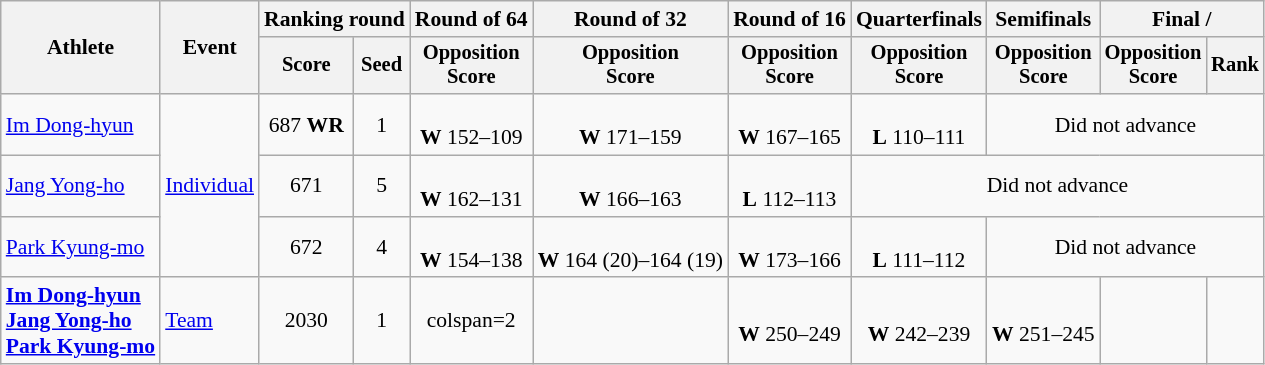<table class="wikitable" style="font-size:90%">
<tr>
<th rowspan="2">Athlete</th>
<th rowspan="2">Event</th>
<th colspan="2">Ranking round</th>
<th>Round of 64</th>
<th>Round of 32</th>
<th>Round of 16</th>
<th>Quarterfinals</th>
<th>Semifinals</th>
<th colspan="2">Final / </th>
</tr>
<tr style="font-size:95%">
<th>Score</th>
<th>Seed</th>
<th>Opposition<br>Score</th>
<th>Opposition<br>Score</th>
<th>Opposition<br>Score</th>
<th>Opposition<br>Score</th>
<th>Opposition<br>Score</th>
<th>Opposition<br>Score</th>
<th>Rank</th>
</tr>
<tr align=center>
<td align=left><a href='#'>Im Dong-hyun</a></td>
<td align=left rowspan=3><a href='#'>Individual</a></td>
<td>687 <strong>WR</strong></td>
<td>1</td>
<td><br><strong>W</strong> 152–109</td>
<td><br><strong>W</strong> 171–159</td>
<td><br><strong>W</strong> 167–165</td>
<td><br><strong>L</strong> 110–111</td>
<td colspan=3>Did not advance</td>
</tr>
<tr align=center>
<td align=left><a href='#'>Jang Yong-ho</a></td>
<td>671</td>
<td>5</td>
<td><br><strong>W</strong> 162–131</td>
<td><br><strong>W</strong> 166–163</td>
<td><br><strong>L</strong> 112–113</td>
<td colspan=4>Did not advance</td>
</tr>
<tr align=center>
<td align=left><a href='#'>Park Kyung-mo</a></td>
<td>672</td>
<td>4</td>
<td><br><strong>W</strong> 154–138</td>
<td><br><strong>W</strong> 164 (20)–164 (19)</td>
<td><br><strong>W</strong> 173–166</td>
<td><br><strong>L</strong> 111–112</td>
<td colspan=3>Did not advance</td>
</tr>
<tr align=center>
<td align=left><strong><a href='#'>Im Dong-hyun</a><br><a href='#'>Jang Yong-ho</a><br><a href='#'>Park Kyung-mo</a></strong></td>
<td align=left><a href='#'>Team</a></td>
<td>2030</td>
<td>1</td>
<td>colspan=2 </td>
<td></td>
<td><br><strong>W</strong> 250–249</td>
<td><br><strong>W</strong> 242–239</td>
<td><br><strong>W</strong> 251–245</td>
<td></td>
</tr>
</table>
